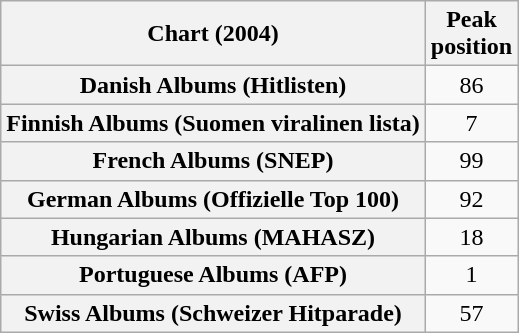<table class="wikitable sortable plainrowheaders">
<tr>
<th>Chart (2004)</th>
<th>Peak<br>position</th>
</tr>
<tr>
<th scope="row">Danish Albums (Hitlisten)</th>
<td align="center">86</td>
</tr>
<tr>
<th scope="row">Finnish Albums (Suomen viralinen lista)</th>
<td align="center">7</td>
</tr>
<tr>
<th scope="row">French Albums (SNEP)</th>
<td align="center">99</td>
</tr>
<tr>
<th scope="row">German Albums (Offizielle Top 100)</th>
<td align="center">92</td>
</tr>
<tr>
<th scope="row">Hungarian Albums (MAHASZ)</th>
<td align="center">18</td>
</tr>
<tr>
<th scope="row">Portuguese Albums (AFP)</th>
<td align="center">1</td>
</tr>
<tr>
<th scope="row">Swiss Albums (Schweizer Hitparade)</th>
<td align="center">57</td>
</tr>
</table>
